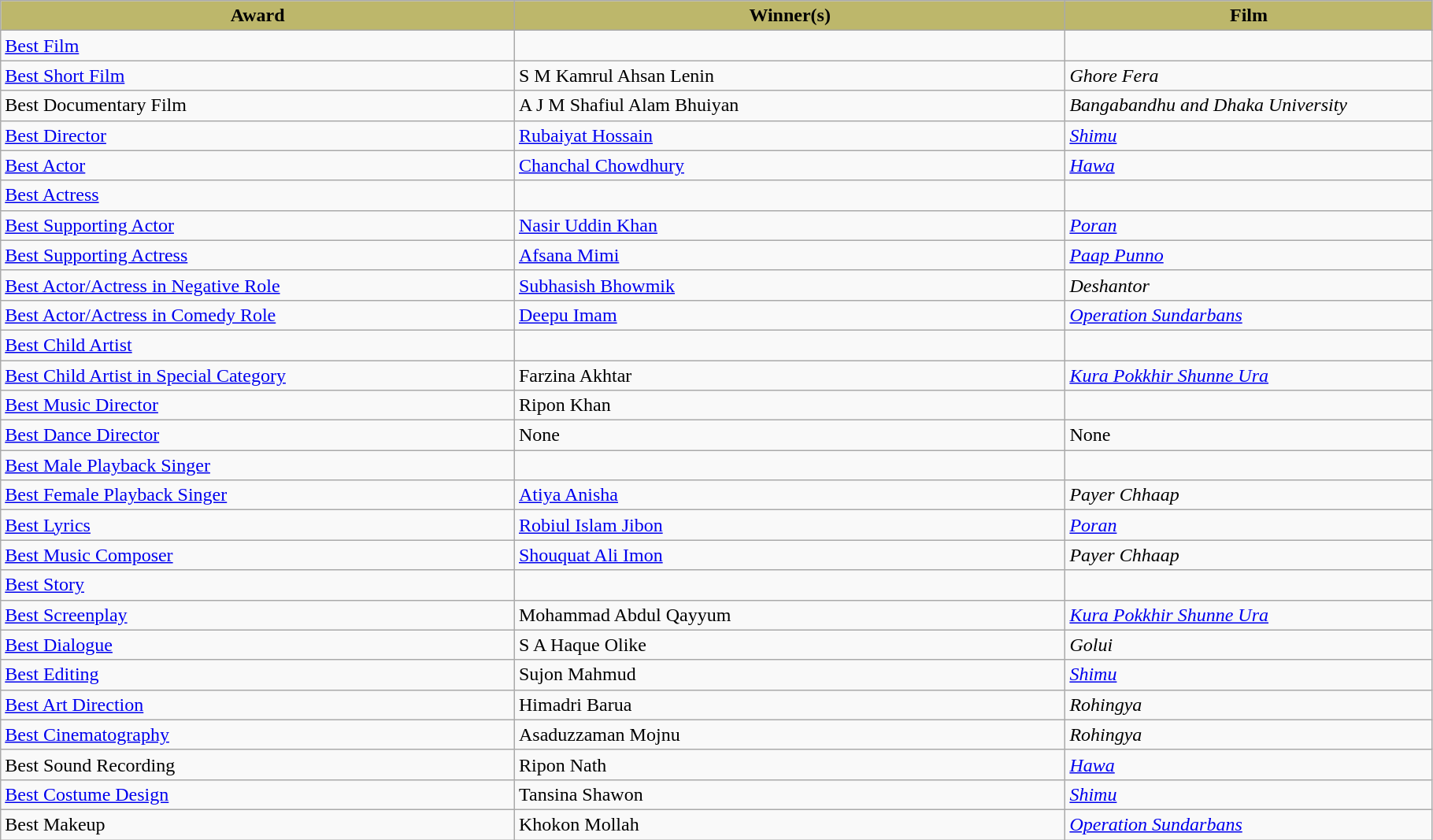<table class="wikitable plainrowheaders;">
<tr>
<th style="background-color:#BDB76B;width:28%;">Award</th>
<th style="background-color:#BDB76B;width:30%;">Winner(s)</th>
<th style="background-color:#BDB76B;width:20%;">Film</th>
</tr>
<tr>
<td><a href='#'>Best Film</a></td>
<td></td>
<td></td>
</tr>
<tr>
<td><a href='#'>Best Short Film</a></td>
<td>S M Kamrul Ahsan Lenin</td>
<td><em>Ghore Fera</em></td>
</tr>
<tr>
<td>Best Documentary Film</td>
<td>A J M Shafiul Alam Bhuiyan</td>
<td><em>Bangabandhu and Dhaka University</em></td>
</tr>
<tr>
<td><a href='#'>Best Director</a></td>
<td><a href='#'>Rubaiyat Hossain</a></td>
<td><em><a href='#'>Shimu</a></em></td>
</tr>
<tr>
<td><a href='#'>Best Actor</a></td>
<td><a href='#'>Chanchal Chowdhury</a></td>
<td><em><a href='#'>Hawa</a></em></td>
</tr>
<tr>
<td><a href='#'>Best Actress</a></td>
<td></td>
<td></td>
</tr>
<tr>
<td><a href='#'>Best Supporting Actor</a></td>
<td><a href='#'>Nasir Uddin Khan</a></td>
<td><em><a href='#'>Poran</a></em></td>
</tr>
<tr>
<td><a href='#'>Best Supporting Actress</a></td>
<td><a href='#'>Afsana Mimi</a></td>
<td><em><a href='#'>Paap Punno</a></em></td>
</tr>
<tr>
<td><a href='#'>Best Actor/Actress in Negative Role</a></td>
<td><a href='#'>Subhasish Bhowmik</a></td>
<td><em>Deshantor</em></td>
</tr>
<tr>
<td><a href='#'>Best Actor/Actress in Comedy Role</a></td>
<td><a href='#'>Deepu Imam</a></td>
<td><em><a href='#'>Operation Sundarbans</a></em></td>
</tr>
<tr>
<td><a href='#'>Best Child Artist</a></td>
<td></td>
<td></td>
</tr>
<tr>
<td><a href='#'>Best Child Artist in Special Category</a></td>
<td>Farzina Akhtar</td>
<td><em><a href='#'>Kura Pokkhir Shunne Ura</a></em></td>
</tr>
<tr>
<td><a href='#'>Best Music Director</a></td>
<td>Ripon Khan</td>
<td><em></em></td>
</tr>
<tr>
<td><a href='#'>Best Dance Director</a></td>
<td>None</td>
<td>None</td>
</tr>
<tr>
<td><a href='#'>Best Male Playback Singer</a></td>
<td></td>
<td></td>
</tr>
<tr>
<td><a href='#'>Best Female Playback Singer</a></td>
<td><a href='#'>Atiya Anisha</a></td>
<td><em>Payer Chhaap</em></td>
</tr>
<tr>
<td><a href='#'>Best Lyrics</a></td>
<td><a href='#'>Robiul Islam Jibon</a></td>
<td><em><a href='#'>Poran</a></em></td>
</tr>
<tr>
<td><a href='#'>Best Music Composer</a></td>
<td><a href='#'>Shouquat Ali Imon</a></td>
<td><em>Payer Chhaap</em></td>
</tr>
<tr>
<td><a href='#'>Best Story</a></td>
<td></td>
<td></td>
</tr>
<tr>
<td><a href='#'>Best Screenplay</a></td>
<td>Mohammad Abdul Qayyum</td>
<td><em><a href='#'>Kura Pokkhir Shunne Ura</a></em></td>
</tr>
<tr>
<td><a href='#'>Best Dialogue</a></td>
<td>S A Haque Olike</td>
<td><em>Golui</em></td>
</tr>
<tr>
<td><a href='#'>Best Editing</a></td>
<td>Sujon Mahmud</td>
<td><em><a href='#'>Shimu</a></em></td>
</tr>
<tr>
<td><a href='#'>Best Art Direction</a></td>
<td>Himadri Barua</td>
<td><em>Rohingya</em></td>
</tr>
<tr>
<td><a href='#'>Best Cinematography</a></td>
<td>Asaduzzaman Mojnu</td>
<td><em>Rohingya</em></td>
</tr>
<tr>
<td>Best Sound Recording</td>
<td>Ripon Nath</td>
<td><em><a href='#'>Hawa</a></em></td>
</tr>
<tr>
<td><a href='#'>Best Costume Design</a></td>
<td>Tansina Shawon</td>
<td><em><a href='#'>Shimu</a></em></td>
</tr>
<tr>
<td>Best Makeup</td>
<td>Khokon Mollah</td>
<td><em><a href='#'>Operation Sundarbans</a></em></td>
</tr>
</table>
